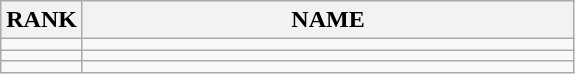<table class="wikitable">
<tr>
<th>RANK</th>
<th style="width: 20em">NAME</th>
</tr>
<tr>
<td align="center"></td>
<td></td>
</tr>
<tr>
<td align="center"></td>
<td></td>
</tr>
<tr>
<td align="center"></td>
<td></td>
</tr>
</table>
